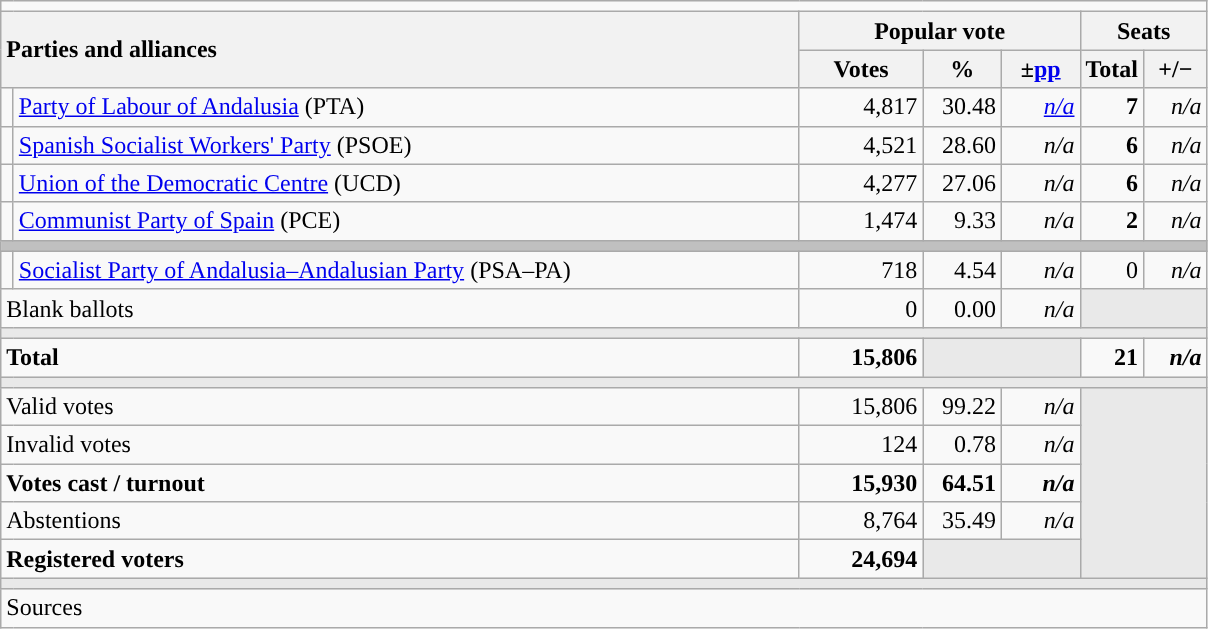<table class="wikitable" style="text-align:right;">
<tr>
<td colspan="7"></td>
</tr>
<tr>
<th style="text-align:left;" rowspan="2" colspan="2" width="525">Parties and alliances</th>
<th colspan="3">Popular vote</th>
<th colspan="2">Seats</th>
</tr>
<tr>
<th width="75">Votes</th>
<th width="45">%</th>
<th width="45">±<a href='#'>pp</a></th>
<th width="35">Total</th>
<th width="35">+/−</th>
</tr>
<tr>
<td width="1" style="color:inherit;background:"></td>
<td align="left"><a href='#'>Party of Labour of Andalusia</a> (PTA)</td>
<td>4,817</td>
<td>30.48</td>
<td><em><a href='#'>n/a</a></em></td>
<td><strong>7</strong></td>
<td><em>n/a</em></td>
</tr>
<tr>
<td style="color:inherit;background:"></td>
<td align="left"><a href='#'>Spanish Socialist Workers' Party</a> (PSOE)</td>
<td>4,521</td>
<td>28.60</td>
<td><em>n/a</em></td>
<td><strong>6</strong></td>
<td><em>n/a</em></td>
</tr>
<tr>
<td style="color:inherit;background:"></td>
<td align="left"><a href='#'>Union of the Democratic Centre</a> (UCD)</td>
<td>4,277</td>
<td>27.06</td>
<td><em>n/a</em></td>
<td><strong>6</strong></td>
<td><em>n/a</em></td>
</tr>
<tr>
<td style="color:inherit;background:"></td>
<td align="left"><a href='#'>Communist Party of Spain</a> (PCE)</td>
<td>1,474</td>
<td>9.33</td>
<td><em>n/a</em></td>
<td><strong>2</strong></td>
<td><em>n/a</em></td>
</tr>
<tr>
<td colspan="7" bgcolor="#C0C0C0"></td>
</tr>
<tr>
<td style="color:inherit;background:"></td>
<td align="left"><a href='#'>Socialist Party of Andalusia–Andalusian Party</a> (PSA–PA)</td>
<td>718</td>
<td>4.54</td>
<td><em>n/a</em></td>
<td>0</td>
<td><em>n/a</em></td>
</tr>
<tr>
<td align="left" colspan="2">Blank ballots</td>
<td>0</td>
<td>0.00</td>
<td><em>n/a</em></td>
<td bgcolor="#E9E9E9" colspan="2"></td>
</tr>
<tr>
<td colspan="7" bgcolor="#E9E9E9"></td>
</tr>
<tr style="font-weight:bold;">
<td align="left" colspan="2">Total</td>
<td>15,806</td>
<td bgcolor="#E9E9E9" colspan="2"></td>
<td>21</td>
<td><em>n/a</em></td>
</tr>
<tr>
<td colspan="7" bgcolor="#E9E9E9"></td>
</tr>
<tr>
<td align="left" colspan="2">Valid votes</td>
<td>15,806</td>
<td>99.22</td>
<td><em>n/a</em></td>
<td bgcolor="#E9E9E9" colspan="2" rowspan="5"></td>
</tr>
<tr>
<td align="left" colspan="2">Invalid votes</td>
<td>124</td>
<td>0.78</td>
<td><em>n/a</em></td>
</tr>
<tr style="font-weight:bold;">
<td align="left" colspan="2">Votes cast / turnout</td>
<td>15,930</td>
<td>64.51</td>
<td><em>n/a</em></td>
</tr>
<tr>
<td align="left" colspan="2">Abstentions</td>
<td>8,764</td>
<td>35.49</td>
<td><em>n/a</em></td>
</tr>
<tr style="font-weight:bold;">
<td align="left" colspan="2">Registered voters</td>
<td>24,694</td>
<td bgcolor="#E9E9E9" colspan="2"></td>
</tr>
<tr>
<td colspan="7" bgcolor="#E9E9E9"></td>
</tr>
<tr>
<td align="left" colspan="7">Sources</td>
</tr>
</table>
